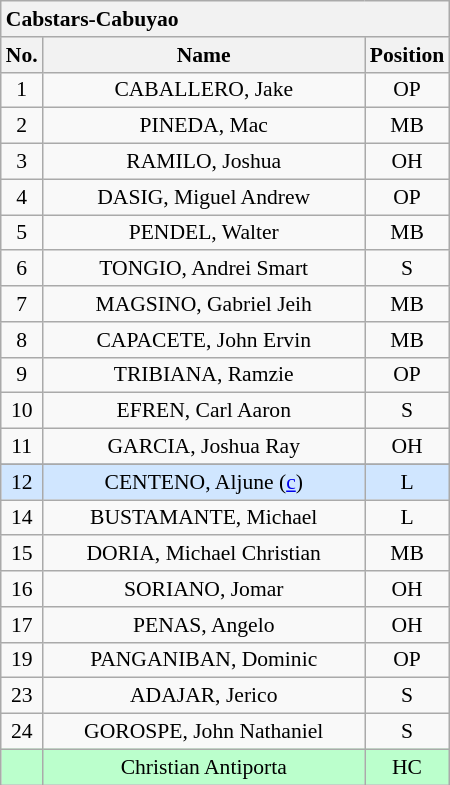<table class='wikitable mw-collapsible mw-collapsed' style='text-align: center; font-size: 90%; width: 300px; border: none;'>
<tr>
<th style='text-align: left;' colspan=3>Cabstars-Cabuyao</th>
</tr>
<tr>
<th style='width: 7%;'>No.</th>
<th>Name</th>
<th style='width: 10%;'>Position</th>
</tr>
<tr>
<td>1</td>
<td>CABALLERO, Jake</td>
<td>OP</td>
</tr>
<tr>
<td>2</td>
<td>PINEDA, Mac</td>
<td>MB</td>
</tr>
<tr>
<td>3</td>
<td>RAMILO, Joshua</td>
<td>OH</td>
</tr>
<tr>
<td>4</td>
<td>DASIG, Miguel Andrew</td>
<td>OP</td>
</tr>
<tr>
<td>5</td>
<td>PENDEL, Walter</td>
<td>MB</td>
</tr>
<tr>
<td>6</td>
<td>TONGIO, Andrei Smart</td>
<td>S</td>
</tr>
<tr>
<td>7</td>
<td>MAGSINO, Gabriel Jeih</td>
<td>MB</td>
</tr>
<tr>
<td>8</td>
<td>CAPACETE, John Ervin</td>
<td>MB</td>
</tr>
<tr>
<td>9</td>
<td>TRIBIANA, Ramzie</td>
<td>OP</td>
</tr>
<tr>
<td>10</td>
<td>EFREN, Carl Aaron</td>
<td>S</td>
</tr>
<tr>
<td>11</td>
<td>GARCIA, Joshua Ray</td>
<td>OH</td>
</tr>
<tr>
</tr>
<tr bgcolor=#DOE6FF>
<td>12</td>
<td>CENTENO, Aljune (<a href='#'>c</a>)</td>
<td>L</td>
</tr>
<tr>
<td>14</td>
<td>BUSTAMANTE, Michael</td>
<td>L</td>
</tr>
<tr>
<td>15</td>
<td>DORIA, Michael Christian</td>
<td>MB</td>
</tr>
<tr>
<td>16</td>
<td>SORIANO, Jomar</td>
<td>OH</td>
</tr>
<tr>
<td>17</td>
<td>PENAS, Angelo</td>
<td>OH</td>
</tr>
<tr>
<td>19</td>
<td>PANGANIBAN, Dominic</td>
<td>OP</td>
</tr>
<tr>
<td>23</td>
<td>ADAJAR, Jerico</td>
<td>S</td>
</tr>
<tr>
<td>24</td>
<td>GOROSPE, John Nathaniel</td>
<td>S</td>
</tr>
<tr bgcolor=#BBFFCC>
<td></td>
<td>Christian Antiporta</td>
<td>HC</td>
</tr>
<tr>
</tr>
</table>
